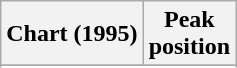<table class="wikitable sortable plainrowheaders" style="text-align:center">
<tr>
<th scope="col">Chart (1995)</th>
<th scope="col">Peak<br>position</th>
</tr>
<tr>
</tr>
<tr>
</tr>
<tr>
</tr>
<tr>
</tr>
<tr>
</tr>
<tr>
</tr>
</table>
